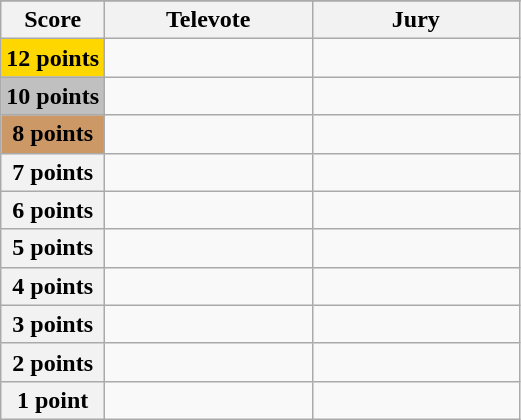<table class="wikitable">
<tr>
</tr>
<tr>
<th scope="col" width="20%">Score</th>
<th scope="col" width="40%">Televote</th>
<th scope="col" width="40%">Jury</th>
</tr>
<tr>
<th scope="row" style="background:gold">12 points</th>
<td></td>
<td></td>
</tr>
<tr>
<th scope="row" style="background:silver">10 points</th>
<td></td>
<td></td>
</tr>
<tr>
<th scope="row" style="background:#CC9966">8 points</th>
<td></td>
<td></td>
</tr>
<tr>
<th scope="row">7 points</th>
<td></td>
<td></td>
</tr>
<tr>
<th scope="row">6 points</th>
<td></td>
<td></td>
</tr>
<tr>
<th scope="row">5 points</th>
<td></td>
<td></td>
</tr>
<tr>
<th scope="row">4 points</th>
<td></td>
<td></td>
</tr>
<tr>
<th scope="row">3 points</th>
<td></td>
<td></td>
</tr>
<tr>
<th scope="row">2 points</th>
<td></td>
<td></td>
</tr>
<tr>
<th scope="row">1 point</th>
<td></td>
<td></td>
</tr>
</table>
